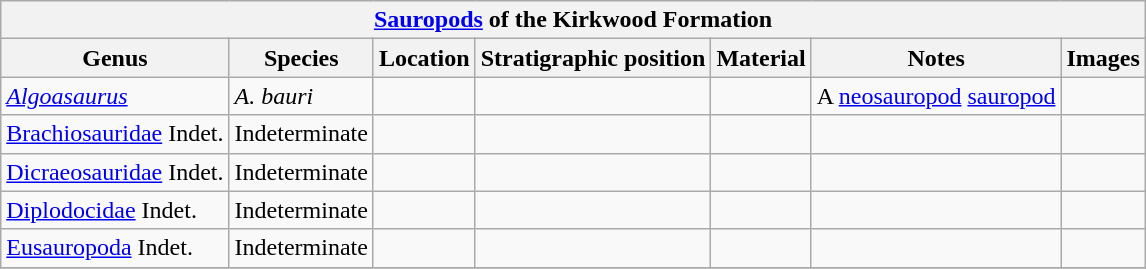<table class="wikitable" align="center">
<tr>
<th colspan="7" align="center"><a href='#'>Sauropods</a> of the Kirkwood Formation</th>
</tr>
<tr>
<th>Genus</th>
<th>Species</th>
<th>Location</th>
<th>Stratigraphic position</th>
<th>Material</th>
<th>Notes</th>
<th>Images</th>
</tr>
<tr>
<td><em><a href='#'>Algoasaurus</a></em></td>
<td><em>A. bauri</em></td>
<td></td>
<td></td>
<td></td>
<td>A <a href='#'>neosauropod</a> <a href='#'>sauropod</a></td>
<td></td>
</tr>
<tr>
<td><a href='#'>Brachiosauridae</a> Indet.</td>
<td>Indeterminate</td>
<td></td>
<td></td>
<td></td>
<td></td>
<td></td>
</tr>
<tr>
<td><a href='#'>Dicraeosauridae</a> Indet.</td>
<td>Indeterminate</td>
<td></td>
<td></td>
<td></td>
<td></td>
<td></td>
</tr>
<tr>
<td><a href='#'>Diplodocidae</a> Indet.</td>
<td>Indeterminate</td>
<td></td>
<td></td>
<td></td>
<td></td>
<td></td>
</tr>
<tr>
<td><a href='#'>Eusauropoda</a> Indet.</td>
<td>Indeterminate</td>
<td></td>
<td></td>
<td></td>
<td></td>
<td></td>
</tr>
<tr>
</tr>
</table>
